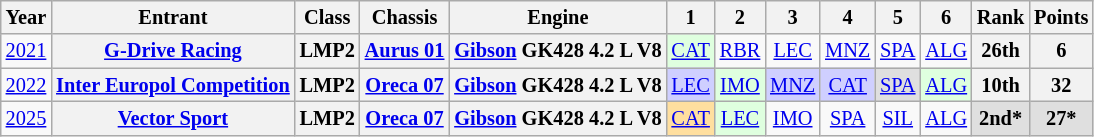<table class="wikitable" style="text-align:center; font-size:85%">
<tr>
<th>Year</th>
<th>Entrant</th>
<th>Class</th>
<th>Chassis</th>
<th>Engine</th>
<th>1</th>
<th>2</th>
<th>3</th>
<th>4</th>
<th>5</th>
<th>6</th>
<th>Rank</th>
<th>Points</th>
</tr>
<tr>
<td><a href='#'>2021</a></td>
<th><a href='#'>G-Drive Racing</a></th>
<th>LMP2</th>
<th><a href='#'>Aurus 01</a></th>
<th><a href='#'>Gibson</a> GK428 4.2 L V8</th>
<td style="background:#DFFFDF;"><a href='#'>CAT</a><br></td>
<td><a href='#'>RBR</a></td>
<td><a href='#'>LEC</a></td>
<td><a href='#'>MNZ</a></td>
<td><a href='#'>SPA</a></td>
<td><a href='#'>ALG</a></td>
<th>26th</th>
<th>6</th>
</tr>
<tr>
<td><a href='#'>2022</a></td>
<th><a href='#'>Inter Europol Competition</a></th>
<th>LMP2</th>
<th><a href='#'>Oreca 07</a></th>
<th><a href='#'>Gibson</a> GK428 4.2 L V8</th>
<td style="background:#CFCFFF;"><a href='#'>LEC</a><br></td>
<td style="background:#DFFFDF;"><a href='#'>IMO</a><br></td>
<td style="background:#CFCFFF;"><a href='#'>MNZ</a><br></td>
<td style="background:#CFCFFF;"><a href='#'>CAT</a><br></td>
<td style="background:#DFDFDF;"><a href='#'>SPA</a><br></td>
<td style="background:#DFFFDF;"><a href='#'>ALG</a><br></td>
<th>10th</th>
<th>32</th>
</tr>
<tr>
<td><a href='#'>2025</a></td>
<th><a href='#'>Vector Sport</a></th>
<th>LMP2</th>
<th><a href='#'>Oreca 07</a></th>
<th><a href='#'>Gibson</a> GK428 4.2 L V8</th>
<td style="background:#FFDF9F;"><a href='#'>CAT</a><br></td>
<td style="background:#DFFFDF;"><a href='#'>LEC</a><br></td>
<td style="background:#;"><a href='#'>IMO</a><br></td>
<td style="background:#;"><a href='#'>SPA</a><br></td>
<td style="background:#;"><a href='#'>SIL</a><br></td>
<td style="background:#;"><a href='#'>ALG</a><br></td>
<th style="background:#DFDFDF;">2nd*</th>
<th style="background:#DFDFDF;">27*</th>
</tr>
</table>
